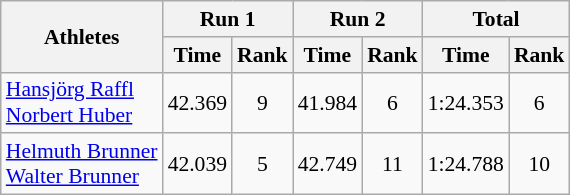<table class="wikitable" border="1" style="font-size:90%">
<tr>
<th rowspan="2">Athletes</th>
<th colspan="2">Run 1</th>
<th colspan="2">Run 2</th>
<th colspan="2">Total</th>
</tr>
<tr>
<th>Time</th>
<th>Rank</th>
<th>Time</th>
<th>Rank</th>
<th>Time</th>
<th>Rank</th>
</tr>
<tr>
<td><a href='#'>Hansjörg Raffl</a><br><a href='#'>Norbert Huber</a></td>
<td align="center">42.369</td>
<td align="center">9</td>
<td align="center">41.984</td>
<td align="center">6</td>
<td align="center">1:24.353</td>
<td align="center">6</td>
</tr>
<tr>
<td><a href='#'>Helmuth Brunner</a><br><a href='#'>Walter Brunner</a></td>
<td align="center">42.039</td>
<td align="center">5</td>
<td align="center">42.749</td>
<td align="center">11</td>
<td align="center">1:24.788</td>
<td align="center">10</td>
</tr>
</table>
